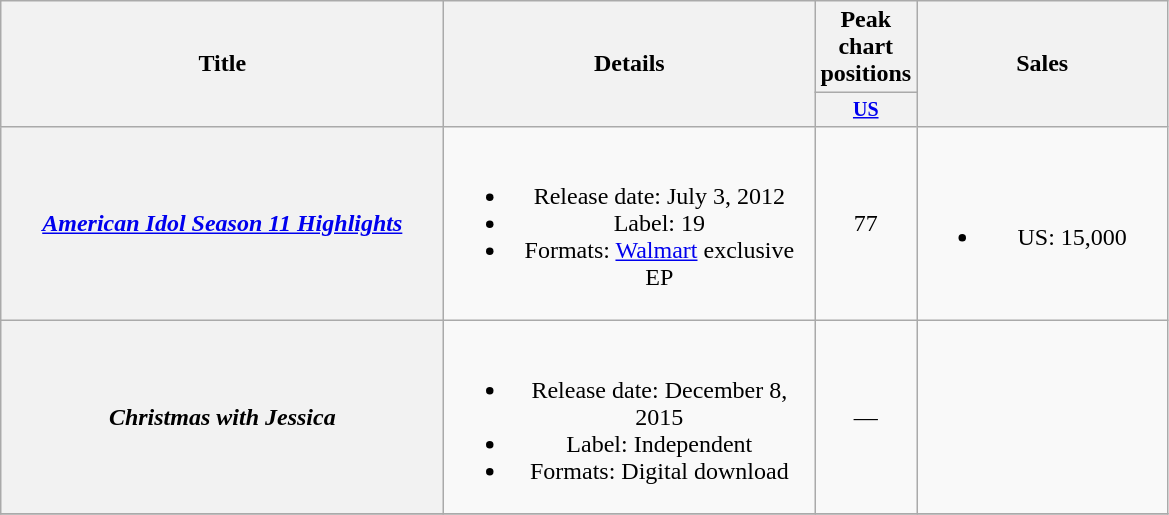<table class="wikitable plainrowheaders" style="text-align:center;">
<tr>
<th rowspan="2" style="width:18em;">Title</th>
<th rowspan="2" style="width:15em;">Details</th>
<th>Peak chart positions</th>
<th rowspan="2" style="width:10em;">Sales</th>
</tr>
<tr style="font-size:smaller;">
<th width="35"><a href='#'>US</a><br></th>
</tr>
<tr>
<th scope="row"><em><a href='#'>American Idol Season 11 Highlights</a></em></th>
<td><br><ul><li>Release date: July 3, 2012</li><li>Label: 19</li><li>Formats: <a href='#'>Walmart</a> exclusive EP</li></ul></td>
<td>77</td>
<td><br><ul><li>US: 15,000</li></ul></td>
</tr>
<tr>
<th scope="row"><em>Christmas with Jessica</em></th>
<td><br><ul><li>Release date: December 8, 2015</li><li>Label: Independent</li><li>Formats: Digital download</li></ul></td>
<td>—</td>
<td></td>
</tr>
<tr>
</tr>
</table>
